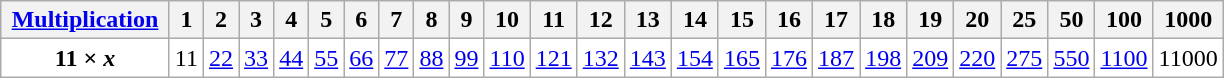<table class="wikitable" style="text-align: center; background: white">
<tr>
<th style="width:105px;"><a href='#'>Multiplication</a></th>
<th>1</th>
<th>2</th>
<th>3</th>
<th>4</th>
<th>5</th>
<th>6</th>
<th>7</th>
<th>8</th>
<th>9</th>
<th>10</th>
<th>11</th>
<th>12</th>
<th>13</th>
<th>14</th>
<th>15</th>
<th>16</th>
<th>17</th>
<th>18</th>
<th>19</th>
<th>20</th>
<th>25</th>
<th>50</th>
<th>100</th>
<th>1000</th>
</tr>
<tr>
<td><strong>11 × <em>x<strong><em></td>
<td></strong>11<strong></td>
<td><a href='#'>22</a></td>
<td><a href='#'>33</a></td>
<td><a href='#'>44</a></td>
<td><a href='#'>55</a></td>
<td><a href='#'>66</a></td>
<td><a href='#'>77</a></td>
<td><a href='#'>88</a></td>
<td><a href='#'>99</a></td>
<td><a href='#'>110</a></td>
<td><a href='#'>121</a></td>
<td><a href='#'>132</a></td>
<td><a href='#'>143</a></td>
<td><a href='#'>154</a></td>
<td><a href='#'>165</a></td>
<td><a href='#'>176</a></td>
<td><a href='#'>187</a></td>
<td><a href='#'>198</a></td>
<td><a href='#'>209</a></td>
<td><a href='#'>220</a></td>
<td><a href='#'>275</a></td>
<td><a href='#'>550</a></td>
<td><a href='#'>1100</a></td>
<td>11000</td>
</tr>
</table>
